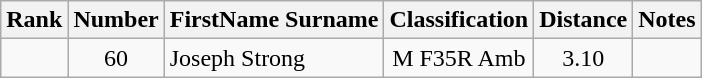<table class="wikitable sortable" style="text-align:center">
<tr>
<th>Rank</th>
<th>Number</th>
<th>FirstName Surname</th>
<th>Classification</th>
<th>Distance</th>
<th>Notes</th>
</tr>
<tr>
<td></td>
<td>60</td>
<td style="text-align:left"> Joseph Strong</td>
<td>M F35R Amb</td>
<td>3.10</td>
<td></td>
</tr>
</table>
